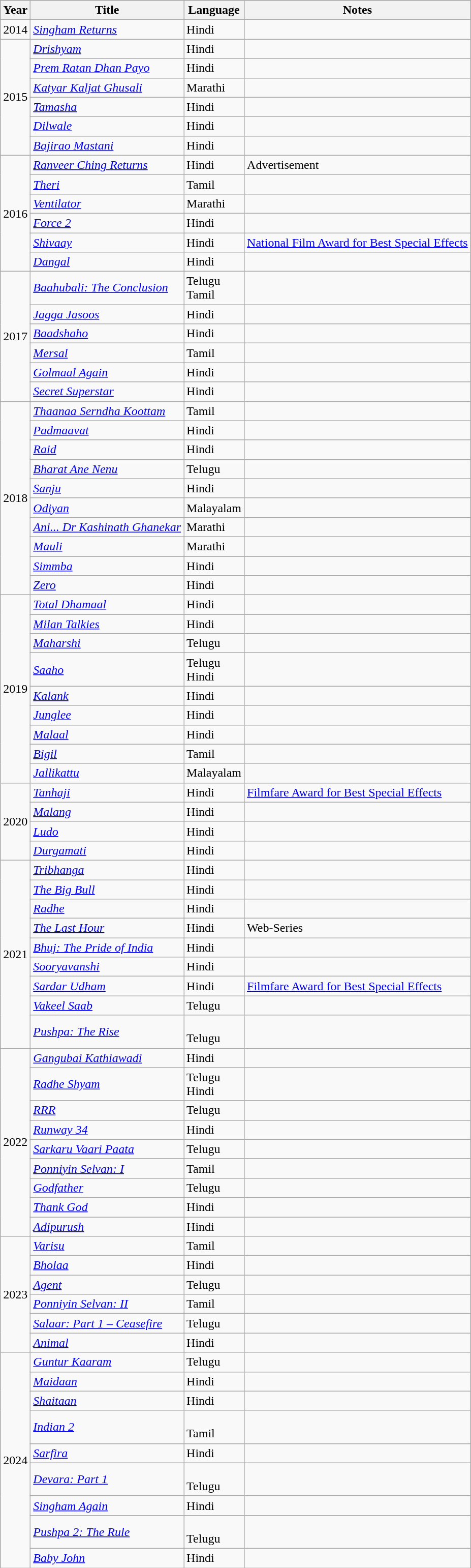<table class="wikitable">
<tr style="background:#ccc; text-align:center;">
<th>Year</th>
<th>Title</th>
<th>Language</th>
<th>Notes</th>
</tr>
<tr>
<td rowspan="1">2014</td>
<td><em><a href='#'>Singham Returns</a></em></td>
<td>Hindi</td>
<td></td>
</tr>
<tr>
<td rowspan="6">2015</td>
<td><em><a href='#'>Drishyam</a></em></td>
<td>Hindi</td>
<td></td>
</tr>
<tr>
<td><em><a href='#'>Prem Ratan Dhan Payo</a></em></td>
<td>Hindi</td>
<td></td>
</tr>
<tr>
<td><em><a href='#'>Katyar Kaljat Ghusali</a></em></td>
<td>Marathi</td>
<td></td>
</tr>
<tr>
<td><em><a href='#'>Tamasha</a></em></td>
<td>Hindi</td>
<td></td>
</tr>
<tr>
<td><em><a href='#'>Dilwale</a></em></td>
<td>Hindi</td>
<td></td>
</tr>
<tr>
<td><em><a href='#'>Bajirao Mastani</a></em></td>
<td>Hindi</td>
<td></td>
</tr>
<tr>
<td rowspan="6">2016</td>
<td><em><a href='#'>Ranveer Ching Returns</a></em></td>
<td>Hindi</td>
<td>Advertisement</td>
</tr>
<tr>
<td><em><a href='#'>Theri</a></em></td>
<td>Tamil</td>
<td></td>
</tr>
<tr>
<td><em><a href='#'>Ventilator</a></em></td>
<td>Marathi</td>
<td></td>
</tr>
<tr>
<td><em><a href='#'>Force 2</a></em></td>
<td>Hindi</td>
<td></td>
</tr>
<tr>
<td><em><a href='#'>Shivaay</a></em></td>
<td>Hindi</td>
<td><a href='#'>National Film Award for Best Special Effects</a></td>
</tr>
<tr>
<td><em><a href='#'>Dangal</a></em></td>
<td>Hindi</td>
<td></td>
</tr>
<tr>
<td rowspan="6">2017</td>
<td><em><a href='#'>Baahubali: The Conclusion</a></em></td>
<td>Telugu<br>Tamil</td>
<td></td>
</tr>
<tr>
<td><em><a href='#'>Jagga Jasoos</a></em></td>
<td>Hindi</td>
<td></td>
</tr>
<tr>
<td><em><a href='#'>Baadshaho</a></em></td>
<td>Hindi</td>
<td></td>
</tr>
<tr>
<td><em><a href='#'>Mersal</a></em></td>
<td>Tamil</td>
<td></td>
</tr>
<tr>
<td><em><a href='#'>Golmaal Again</a></em></td>
<td>Hindi</td>
<td></td>
</tr>
<tr>
<td><em><a href='#'>Secret Superstar</a></em></td>
<td>Hindi</td>
<td></td>
</tr>
<tr>
<td rowspan="10">2018</td>
<td><em><a href='#'>Thaanaa Serndha Koottam</a></em></td>
<td>Tamil</td>
<td></td>
</tr>
<tr>
<td><em><a href='#'>Padmaavat</a></em></td>
<td>Hindi</td>
<td></td>
</tr>
<tr>
<td><em><a href='#'>Raid</a></em></td>
<td>Hindi</td>
<td></td>
</tr>
<tr>
<td><em><a href='#'>Bharat Ane Nenu</a></em></td>
<td>Telugu</td>
<td></td>
</tr>
<tr>
<td><em><a href='#'>Sanju</a></em></td>
<td>Hindi</td>
<td></td>
</tr>
<tr>
<td><em><a href='#'>Odiyan</a></em></td>
<td>Malayalam</td>
<td></td>
</tr>
<tr>
<td><em><a href='#'>Ani... Dr Kashinath Ghanekar</a></em></td>
<td>Marathi</td>
<td></td>
</tr>
<tr>
<td><em><a href='#'>Mauli</a></em></td>
<td>Marathi</td>
<td></td>
</tr>
<tr>
<td><em><a href='#'>Simmba</a></em></td>
<td>Hindi</td>
<td></td>
</tr>
<tr>
<td><em><a href='#'>Zero</a></em></td>
<td>Hindi</td>
<td></td>
</tr>
<tr>
<td rowspan="9">2019</td>
<td><em><a href='#'>Total Dhamaal</a></em></td>
<td>Hindi</td>
<td></td>
</tr>
<tr>
<td><em><a href='#'>Milan Talkies</a></em></td>
<td>Hindi</td>
<td></td>
</tr>
<tr>
<td><em><a href='#'>Maharshi</a></em></td>
<td>Telugu</td>
<td></td>
</tr>
<tr>
<td><em><a href='#'>Saaho</a></em></td>
<td>Telugu<br>Hindi</td>
<td></td>
</tr>
<tr>
<td><em><a href='#'>Kalank</a></em></td>
<td>Hindi</td>
<td></td>
</tr>
<tr>
<td><em><a href='#'>Junglee</a></em></td>
<td>Hindi</td>
<td></td>
</tr>
<tr>
<td><em><a href='#'>Malaal</a></em></td>
<td>Hindi</td>
<td></td>
</tr>
<tr>
<td><em><a href='#'>Bigil</a></em></td>
<td>Tamil</td>
<td></td>
</tr>
<tr>
<td><em><a href='#'>Jallikattu</a></em></td>
<td>Malayalam</td>
<td></td>
</tr>
<tr>
<td rowspan="4">2020</td>
<td><em><a href='#'>Tanhaji</a></em></td>
<td>Hindi</td>
<td><a href='#'>Filmfare Award for Best Special Effects</a></td>
</tr>
<tr>
<td><em><a href='#'>Malang</a></em></td>
<td>Hindi</td>
<td></td>
</tr>
<tr>
<td><em><a href='#'>Ludo</a></em></td>
<td>Hindi</td>
<td></td>
</tr>
<tr>
<td><em><a href='#'>Durgamati</a></em></td>
<td>Hindi</td>
<td></td>
</tr>
<tr>
<td rowspan="9">2021</td>
<td><em><a href='#'>Tribhanga</a></em></td>
<td>Hindi</td>
<td></td>
</tr>
<tr>
<td><em><a href='#'>The Big Bull</a></em></td>
<td>Hindi</td>
<td></td>
</tr>
<tr>
<td><em><a href='#'>Radhe</a></em></td>
<td>Hindi</td>
<td></td>
</tr>
<tr>
<td><em><a href='#'>The Last Hour</a></em></td>
<td>Hindi</td>
<td>Web-Series</td>
</tr>
<tr>
<td><em><a href='#'>Bhuj: The Pride of India</a></em></td>
<td>Hindi</td>
<td></td>
</tr>
<tr>
<td><em><a href='#'>Sooryavanshi</a></em></td>
<td>Hindi</td>
<td></td>
</tr>
<tr>
<td><em><a href='#'>Sardar Udham</a></em></td>
<td>Hindi</td>
<td><a href='#'>Filmfare Award for Best Special Effects</a></td>
</tr>
<tr>
<td><em><a href='#'>Vakeel Saab</a></em></td>
<td>Telugu</td>
<td></td>
</tr>
<tr>
<td><em><a href='#'>Pushpa: The Rise</a></em></td>
<td><br>Telugu</td>
<td></td>
</tr>
<tr>
<td rowspan="9">2022</td>
<td><em><a href='#'>Gangubai Kathiawadi</a></em></td>
<td>Hindi</td>
<td></td>
</tr>
<tr>
<td><em><a href='#'>Radhe Shyam</a></em></td>
<td>Telugu<br>Hindi</td>
<td></td>
</tr>
<tr>
<td><em><a href='#'>RRR</a></em></td>
<td>Telugu</td>
<td></td>
</tr>
<tr>
<td><em><a href='#'>Runway 34</a></em></td>
<td>Hindi</td>
<td></td>
</tr>
<tr>
<td><em><a href='#'>Sarkaru Vaari Paata</a></em></td>
<td>Telugu</td>
<td></td>
</tr>
<tr>
<td><em><a href='#'>Ponniyin Selvan: I</a></em></td>
<td>Tamil</td>
<td></td>
</tr>
<tr>
<td><em><a href='#'>Godfather</a></em></td>
<td>Telugu</td>
<td></td>
</tr>
<tr>
<td><em><a href='#'>Thank God</a></em></td>
<td>Hindi</td>
<td></td>
</tr>
<tr>
<td><em><a href='#'>Adipurush</a></em></td>
<td>Hindi</td>
<td></td>
</tr>
<tr>
<td rowspan="6">2023</td>
<td><em><a href='#'>Varisu</a></em></td>
<td>Tamil</td>
<td></td>
</tr>
<tr>
<td><em><a href='#'>Bholaa</a></em></td>
<td>Hindi</td>
<td></td>
</tr>
<tr>
<td><em><a href='#'>Agent</a></em></td>
<td>Telugu</td>
<td></td>
</tr>
<tr>
<td><em><a href='#'>Ponniyin Selvan: II</a></em></td>
<td>Tamil</td>
<td></td>
</tr>
<tr>
<td><em><a href='#'>Salaar: Part 1 – Ceasefire</a></em></td>
<td>Telugu</td>
<td></td>
</tr>
<tr>
<td><a href='#'><em>Animal</em></a></td>
<td>Hindi</td>
<td></td>
</tr>
<tr>
<td rowspan="9">2024</td>
<td><em><a href='#'>Guntur Kaaram</a></em></td>
<td>Telugu</td>
<td></td>
</tr>
<tr>
<td><em><a href='#'>Maidaan</a></em></td>
<td>Hindi</td>
<td></td>
</tr>
<tr>
<td><em><a href='#'>Shaitaan</a></em></td>
<td>Hindi</td>
<td></td>
</tr>
<tr>
<td><em><a href='#'>Indian 2</a></em></td>
<td><br>Tamil</td>
<td></td>
</tr>
<tr>
<td><em><a href='#'>Sarfira</a></em></td>
<td>Hindi</td>
<td></td>
</tr>
<tr>
<td><em><a href='#'>Devara: Part 1</a></em></td>
<td><br>Telugu</td>
<td></td>
</tr>
<tr>
<td><em><a href='#'>Singham Again</a></em></td>
<td>Hindi</td>
<td></td>
</tr>
<tr>
<td><em><a href='#'>Pushpa 2: The Rule</a></em></td>
<td><br>Telugu</td>
<td></td>
</tr>
<tr>
<td><em><a href='#'>Baby John</a></em></td>
<td>Hindi</td>
<td></td>
</tr>
</table>
